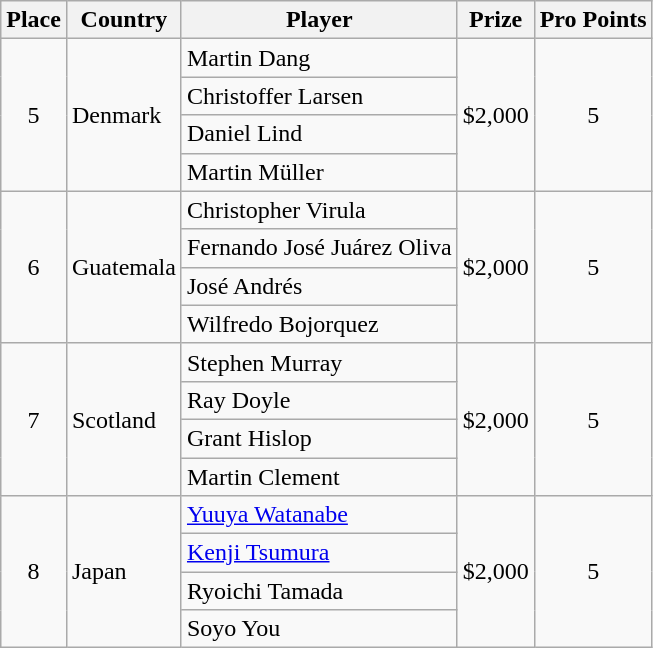<table class="wikitable">
<tr>
<th>Place</th>
<th>Country</th>
<th>Player</th>
<th>Prize</th>
<th>Pro Points</th>
</tr>
<tr>
<td rowspan="4" align=center>5</td>
<td rowspan="4"> Denmark</td>
<td>Martin Dang</td>
<td rowspan="4" align=center>$2,000</td>
<td rowspan="4" align=center>5</td>
</tr>
<tr>
<td>Christoffer Larsen</td>
</tr>
<tr>
<td>Daniel Lind</td>
</tr>
<tr>
<td>Martin Müller</td>
</tr>
<tr>
<td rowspan="4" align=center>6</td>
<td rowspan="4"> Guatemala</td>
<td>Christopher Virula</td>
<td rowspan="4" align=center>$2,000</td>
<td rowspan="4" align=center>5</td>
</tr>
<tr>
<td>Fernando José Juárez Oliva</td>
</tr>
<tr>
<td>José Andrés</td>
</tr>
<tr>
<td>Wilfredo Bojorquez</td>
</tr>
<tr>
<td rowspan="4" align=center>7</td>
<td rowspan="4"> Scotland</td>
<td>Stephen Murray</td>
<td rowspan="4" align=center>$2,000</td>
<td rowspan="4" align=center>5</td>
</tr>
<tr>
<td>Ray Doyle</td>
</tr>
<tr>
<td>Grant Hislop</td>
</tr>
<tr>
<td>Martin Clement</td>
</tr>
<tr>
<td rowspan="4" align=center>8</td>
<td rowspan="4"> Japan</td>
<td><a href='#'>Yuuya Watanabe</a></td>
<td rowspan="4" align=center>$2,000</td>
<td rowspan="4" align=center>5</td>
</tr>
<tr>
<td><a href='#'>Kenji Tsumura</a></td>
</tr>
<tr>
<td>Ryoichi Tamada</td>
</tr>
<tr>
<td>Soyo You</td>
</tr>
</table>
